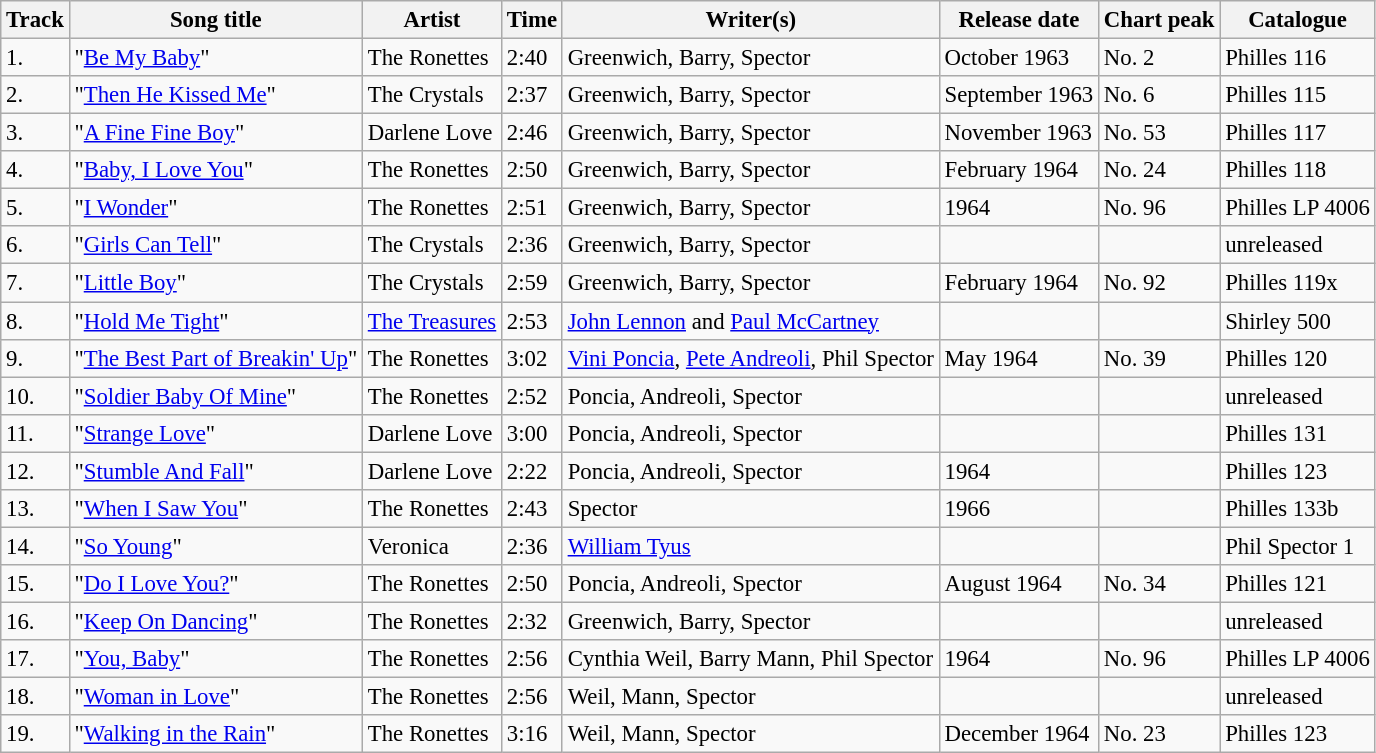<table class="wikitable" style="font-size:95%;">
<tr>
<th>Track</th>
<th>Song title</th>
<th>Artist</th>
<th>Time</th>
<th>Writer(s)</th>
<th>Release date</th>
<th>Chart peak</th>
<th>Catalogue</th>
</tr>
<tr>
<td>1.</td>
<td>"<a href='#'>Be My Baby</a>"</td>
<td>The Ronettes</td>
<td>2:40</td>
<td>Greenwich, Barry, Spector</td>
<td>October 1963</td>
<td>No. 2</td>
<td>Philles 116</td>
</tr>
<tr>
<td>2.</td>
<td>"<a href='#'>Then He Kissed Me</a>"</td>
<td>The Crystals</td>
<td>2:37</td>
<td>Greenwich, Barry, Spector</td>
<td>September 1963</td>
<td>No. 6</td>
<td>Philles 115</td>
</tr>
<tr>
<td>3.</td>
<td>"<a href='#'>A Fine Fine Boy</a>"</td>
<td>Darlene Love</td>
<td>2:46</td>
<td>Greenwich, Barry, Spector</td>
<td>November 1963</td>
<td>No. 53</td>
<td>Philles 117</td>
</tr>
<tr>
<td>4.</td>
<td>"<a href='#'>Baby, I Love You</a>"</td>
<td>The Ronettes</td>
<td>2:50</td>
<td>Greenwich, Barry, Spector</td>
<td>February 1964</td>
<td>No. 24</td>
<td>Philles 118</td>
</tr>
<tr>
<td>5.</td>
<td>"<a href='#'>I Wonder</a>"</td>
<td>The Ronettes</td>
<td>2:51</td>
<td>Greenwich, Barry, Spector</td>
<td>1964</td>
<td>No. 96</td>
<td>Philles LP 4006</td>
</tr>
<tr>
<td>6.</td>
<td>"<a href='#'>Girls Can Tell</a>"</td>
<td>The Crystals</td>
<td>2:36</td>
<td>Greenwich, Barry, Spector</td>
<td></td>
<td></td>
<td>unreleased</td>
</tr>
<tr>
<td>7.</td>
<td>"<a href='#'>Little Boy</a>"</td>
<td>The Crystals</td>
<td>2:59</td>
<td>Greenwich, Barry, Spector</td>
<td>February 1964</td>
<td>No. 92</td>
<td>Philles 119x</td>
</tr>
<tr>
<td>8.</td>
<td>"<a href='#'>Hold Me Tight</a>"</td>
<td><a href='#'>The Treasures</a></td>
<td>2:53</td>
<td><a href='#'>John Lennon</a> and <a href='#'>Paul McCartney</a></td>
<td></td>
<td></td>
<td>Shirley 500</td>
</tr>
<tr>
<td>9.</td>
<td>"<a href='#'>The Best Part of Breakin' Up</a>"</td>
<td>The Ronettes</td>
<td>3:02</td>
<td><a href='#'>Vini Poncia</a>, <a href='#'>Pete Andreoli</a>, Phil Spector</td>
<td>May 1964</td>
<td>No. 39</td>
<td>Philles 120</td>
</tr>
<tr>
<td>10.</td>
<td>"<a href='#'>Soldier Baby Of Mine</a>"</td>
<td>The Ronettes</td>
<td>2:52</td>
<td>Poncia, Andreoli, Spector</td>
<td></td>
<td></td>
<td>unreleased</td>
</tr>
<tr>
<td>11.</td>
<td>"<a href='#'>Strange Love</a>"</td>
<td>Darlene Love</td>
<td>3:00</td>
<td>Poncia, Andreoli, Spector</td>
<td></td>
<td></td>
<td>Philles 131</td>
</tr>
<tr>
<td>12.</td>
<td>"<a href='#'>Stumble And Fall</a>"</td>
<td>Darlene Love</td>
<td>2:22</td>
<td>Poncia, Andreoli, Spector</td>
<td>1964</td>
<td></td>
<td>Philles 123</td>
</tr>
<tr>
<td>13.</td>
<td>"<a href='#'>When I Saw You</a>"</td>
<td>The Ronettes</td>
<td>2:43</td>
<td>Spector</td>
<td>1966</td>
<td></td>
<td>Philles 133b</td>
</tr>
<tr>
<td>14.</td>
<td>"<a href='#'>So Young</a>"</td>
<td>Veronica</td>
<td>2:36</td>
<td><a href='#'>William Tyus</a></td>
<td></td>
<td></td>
<td>Phil Spector 1</td>
</tr>
<tr>
<td>15.</td>
<td>"<a href='#'>Do I Love You?</a>"</td>
<td>The Ronettes</td>
<td>2:50</td>
<td>Poncia, Andreoli, Spector</td>
<td>August 1964</td>
<td>No. 34</td>
<td>Philles 121</td>
</tr>
<tr>
<td>16.</td>
<td>"<a href='#'>Keep On Dancing</a>"</td>
<td>The Ronettes</td>
<td>2:32</td>
<td>Greenwich, Barry, Spector</td>
<td></td>
<td></td>
<td>unreleased</td>
</tr>
<tr>
<td>17.</td>
<td>"<a href='#'>You, Baby</a>"</td>
<td>The Ronettes</td>
<td>2:56</td>
<td>Cynthia Weil, Barry Mann, Phil Spector</td>
<td>1964</td>
<td>No. 96</td>
<td>Philles LP 4006</td>
</tr>
<tr>
<td>18.</td>
<td>"<a href='#'>Woman in Love</a>"</td>
<td>The Ronettes</td>
<td>2:56</td>
<td>Weil, Mann, Spector</td>
<td></td>
<td></td>
<td>unreleased</td>
</tr>
<tr>
<td>19.</td>
<td>"<a href='#'>Walking in the Rain</a>"</td>
<td>The Ronettes</td>
<td>3:16</td>
<td>Weil, Mann, Spector</td>
<td>December 1964</td>
<td>No. 23</td>
<td>Philles 123</td>
</tr>
</table>
